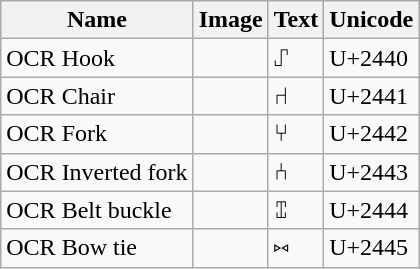<table class="wikitable sortable">
<tr>
<th>Name</th>
<th align="center">Image</th>
<th>Text</th>
<th>Unicode</th>
</tr>
<tr>
<td>OCR Hook</td>
<td align="center"></td>
<td>⑀</td>
<td>U+2440</td>
</tr>
<tr>
<td>OCR Chair</td>
<td align="center"></td>
<td>⑁</td>
<td>U+2441</td>
</tr>
<tr>
<td>OCR Fork</td>
<td align="center"></td>
<td>⑂</td>
<td>U+2442</td>
</tr>
<tr>
<td>OCR Inverted fork</td>
<td align="center"><strong></strong></td>
<td>⑃</td>
<td>U+2443</td>
</tr>
<tr>
<td>OCR Belt buckle</td>
<td align="center"><strong></strong></td>
<td>⑄</td>
<td>U+2444</td>
</tr>
<tr>
<td>OCR Bow tie</td>
<td align="center"><strong></strong></td>
<td>⑅</td>
<td>U+2445</td>
</tr>
</table>
